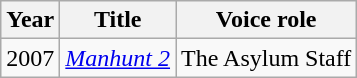<table class="wikitable">
<tr>
<th>Year</th>
<th>Title</th>
<th>Voice role</th>
</tr>
<tr>
<td>2007</td>
<td><em><a href='#'>Manhunt 2</a></em></td>
<td>The Asylum Staff</td>
</tr>
</table>
